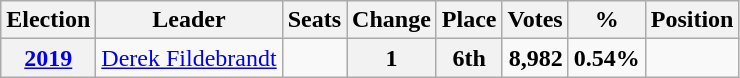<table class="sortable wikitable" style="text-align: right;">
<tr>
<th>Election</th>
<th>Leader</th>
<th>Seats</th>
<th>Change</th>
<th>Place</th>
<th>Votes</th>
<th>%</th>
<th>Position</th>
</tr>
<tr>
<th><a href='#'>2019</a></th>
<td align="left"><a href='#'>Derek Fildebrandt</a></td>
<td></td>
<th> 1</th>
<th> 6th</th>
<td><strong>8,982</strong></td>
<td><strong>0.54%</strong></td>
<td></td>
</tr>
</table>
